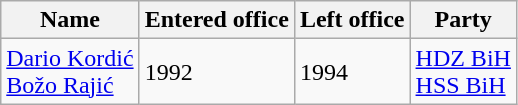<table class="wikitable">
<tr>
<th>Name</th>
<th>Entered office</th>
<th>Left office</th>
<th>Party</th>
</tr>
<tr>
<td><a href='#'>Dario Kordić</a><br><a href='#'>Božo Rajić</a></td>
<td>1992</td>
<td>1994</td>
<td><a href='#'>HDZ BiH</a><br> <a href='#'>HSS BiH</a></td>
</tr>
</table>
